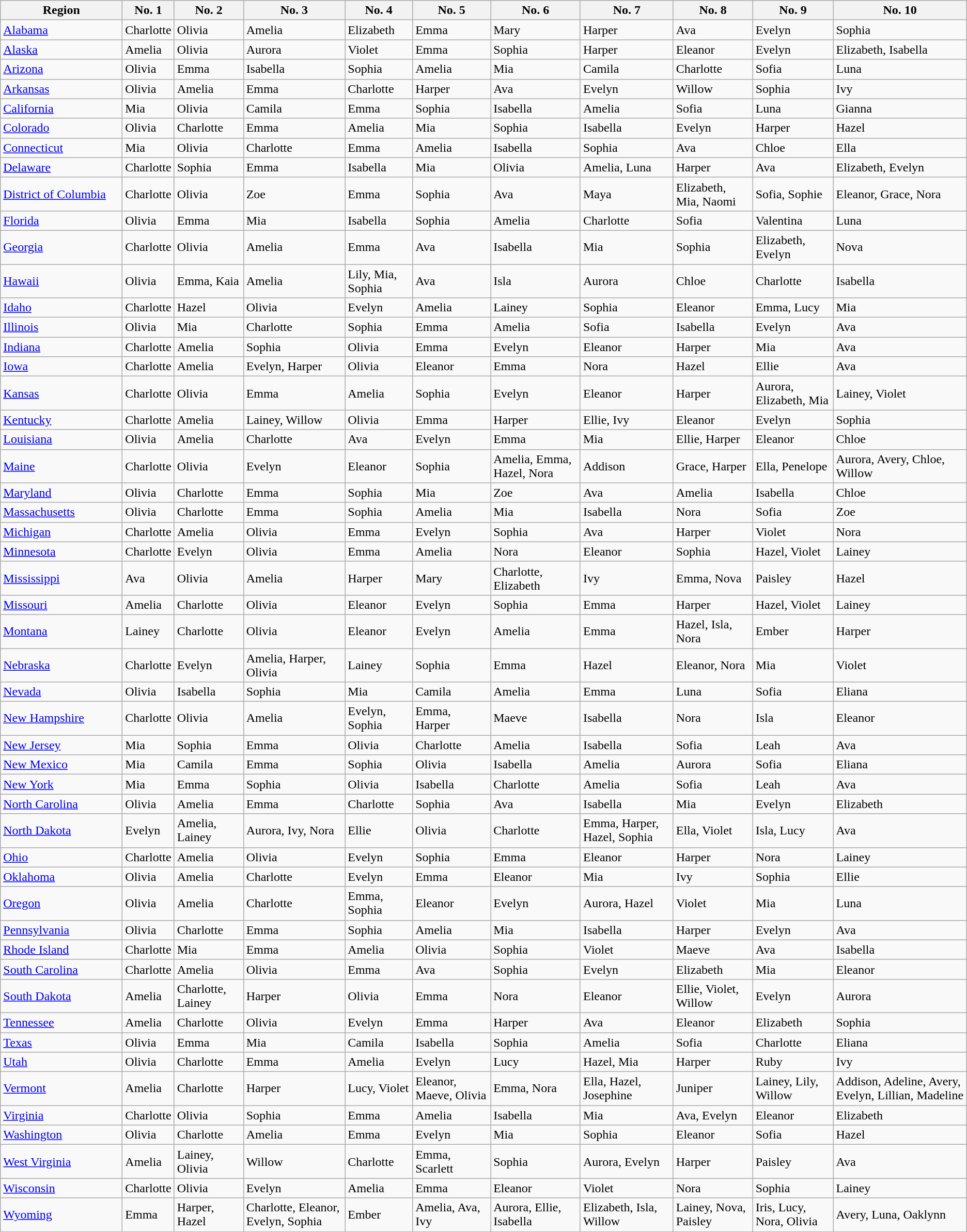<table class="wikitable sortable mw-collapsible" style="min-width:22em">
<tr>
<th width=150>Region</th>
<th>No. 1</th>
<th>No. 2</th>
<th>No. 3</th>
<th>No. 4</th>
<th>No. 5</th>
<th>No. 6</th>
<th>No. 7</th>
<th>No. 8</th>
<th>No. 9</th>
<th>No. 10</th>
</tr>
<tr>
<td><a href='#'>Alabama</a></td>
<td>Charlotte</td>
<td>Olivia</td>
<td>Amelia</td>
<td>Elizabeth</td>
<td>Emma</td>
<td>Mary</td>
<td>Harper</td>
<td>Ava</td>
<td>Evelyn</td>
<td>Sophia</td>
</tr>
<tr>
<td><a href='#'>Alaska</a></td>
<td>Amelia</td>
<td>Olivia</td>
<td>Aurora</td>
<td>Violet</td>
<td>Emma</td>
<td>Sophia</td>
<td>Harper</td>
<td>Eleanor</td>
<td>Evelyn</td>
<td>Elizabeth, Isabella</td>
</tr>
<tr>
<td><a href='#'>Arizona</a></td>
<td>Olivia</td>
<td>Emma</td>
<td>Isabella</td>
<td>Sophia</td>
<td>Amelia</td>
<td>Mia</td>
<td>Camila</td>
<td>Charlotte</td>
<td>Sofia</td>
<td>Luna</td>
</tr>
<tr>
<td><a href='#'>Arkansas</a></td>
<td>Olivia</td>
<td>Amelia</td>
<td>Emma</td>
<td>Charlotte</td>
<td>Harper</td>
<td>Ava</td>
<td>Evelyn</td>
<td>Willow</td>
<td>Sophia</td>
<td>Ivy</td>
</tr>
<tr>
<td><a href='#'>California</a></td>
<td>Mia</td>
<td>Olivia</td>
<td>Camila</td>
<td>Emma</td>
<td>Sophia</td>
<td>Isabella</td>
<td>Amelia</td>
<td>Sofia</td>
<td>Luna</td>
<td>Gianna</td>
</tr>
<tr>
<td><a href='#'>Colorado</a></td>
<td>Olivia</td>
<td>Charlotte</td>
<td>Emma</td>
<td>Amelia</td>
<td>Mia</td>
<td>Sophia</td>
<td>Isabella</td>
<td>Evelyn</td>
<td>Harper</td>
<td>Hazel</td>
</tr>
<tr>
<td><a href='#'>Connecticut</a></td>
<td>Mia</td>
<td>Olivia</td>
<td>Charlotte</td>
<td>Emma</td>
<td>Amelia</td>
<td>Isabella</td>
<td>Sophia</td>
<td>Ava</td>
<td>Chloe</td>
<td>Ella</td>
</tr>
<tr>
<td><a href='#'>Delaware</a></td>
<td>Charlotte</td>
<td>Sophia</td>
<td>Emma</td>
<td>Isabella</td>
<td>Mia</td>
<td>Olivia</td>
<td>Amelia, Luna</td>
<td>Harper</td>
<td>Ava</td>
<td>Elizabeth, Evelyn</td>
</tr>
<tr>
<td><a href='#'>District of Columbia</a></td>
<td>Charlotte</td>
<td>Olivia</td>
<td>Zoe</td>
<td>Emma</td>
<td>Sophia</td>
<td>Ava</td>
<td>Maya</td>
<td>Elizabeth, Mia, Naomi</td>
<td>Sofia, Sophie</td>
<td>Eleanor, Grace, Nora</td>
</tr>
<tr>
<td><a href='#'>Florida</a></td>
<td>Olivia</td>
<td>Emma</td>
<td>Mia</td>
<td>Isabella</td>
<td>Sophia</td>
<td>Amelia</td>
<td>Charlotte</td>
<td>Sofia</td>
<td>Valentina</td>
<td>Luna</td>
</tr>
<tr>
<td><a href='#'>Georgia</a></td>
<td>Charlotte</td>
<td>Olivia</td>
<td>Amelia</td>
<td>Emma</td>
<td>Ava</td>
<td>Isabella</td>
<td>Mia</td>
<td>Sophia</td>
<td>Elizabeth, Evelyn</td>
<td>Nova</td>
</tr>
<tr>
<td><a href='#'>Hawaii</a></td>
<td>Olivia</td>
<td>Emma, Kaia</td>
<td>Amelia</td>
<td>Lily, Mia, Sophia</td>
<td>Ava</td>
<td>Isla</td>
<td>Aurora</td>
<td>Chloe</td>
<td>Charlotte</td>
<td>Isabella</td>
</tr>
<tr>
<td><a href='#'>Idaho</a></td>
<td>Charlotte</td>
<td>Hazel</td>
<td>Olivia</td>
<td>Evelyn</td>
<td>Amelia</td>
<td>Lainey</td>
<td>Sophia</td>
<td>Eleanor</td>
<td>Emma, Lucy</td>
<td>Mia</td>
</tr>
<tr>
<td><a href='#'>Illinois</a></td>
<td>Olivia</td>
<td>Mia</td>
<td>Charlotte</td>
<td>Sophia</td>
<td>Emma</td>
<td>Amelia</td>
<td>Sofia</td>
<td>Isabella</td>
<td>Evelyn</td>
<td>Ava</td>
</tr>
<tr>
<td><a href='#'>Indiana</a></td>
<td>Charlotte</td>
<td>Amelia</td>
<td>Sophia</td>
<td>Olivia</td>
<td>Emma</td>
<td>Evelyn</td>
<td>Eleanor</td>
<td>Harper</td>
<td>Mia</td>
<td>Ava</td>
</tr>
<tr>
<td><a href='#'>Iowa</a></td>
<td>Charlotte</td>
<td>Amelia</td>
<td>Evelyn, Harper</td>
<td>Olivia</td>
<td>Eleanor</td>
<td>Emma</td>
<td>Nora</td>
<td>Hazel</td>
<td>Ellie</td>
<td>Ava</td>
</tr>
<tr>
<td><a href='#'>Kansas</a></td>
<td>Charlotte</td>
<td>Olivia</td>
<td>Emma</td>
<td>Amelia</td>
<td>Sophia</td>
<td>Evelyn</td>
<td>Eleanor</td>
<td>Harper</td>
<td>Aurora, Elizabeth, Mia</td>
<td>Lainey, Violet</td>
</tr>
<tr>
<td><a href='#'>Kentucky</a></td>
<td>Charlotte</td>
<td>Amelia</td>
<td>Lainey, Willow</td>
<td>Olivia</td>
<td>Emma</td>
<td>Harper</td>
<td>Ellie, Ivy</td>
<td>Eleanor</td>
<td>Evelyn</td>
<td>Sophia</td>
</tr>
<tr>
<td><a href='#'>Louisiana</a></td>
<td>Olivia</td>
<td>Amelia</td>
<td>Charlotte</td>
<td>Ava</td>
<td>Evelyn</td>
<td>Emma</td>
<td>Mia</td>
<td>Ellie, Harper</td>
<td>Eleanor</td>
<td>Chloe</td>
</tr>
<tr>
<td><a href='#'>Maine</a></td>
<td>Charlotte</td>
<td>Olivia</td>
<td>Evelyn</td>
<td>Eleanor</td>
<td>Sophia</td>
<td>Amelia, Emma, Hazel, Nora</td>
<td>Addison</td>
<td>Grace, Harper</td>
<td>Ella, Penelope</td>
<td>Aurora, Avery, Chloe, Willow</td>
</tr>
<tr>
<td><a href='#'>Maryland</a></td>
<td>Olivia</td>
<td>Charlotte</td>
<td>Emma</td>
<td>Sophia</td>
<td>Mia</td>
<td>Zoe</td>
<td>Ava</td>
<td>Amelia</td>
<td>Isabella</td>
<td>Chloe</td>
</tr>
<tr>
<td><a href='#'>Massachusetts</a></td>
<td>Olivia</td>
<td>Charlotte</td>
<td>Emma</td>
<td>Sophia</td>
<td>Amelia</td>
<td>Mia</td>
<td>Isabella</td>
<td>Nora</td>
<td>Sofia</td>
<td>Zoe</td>
</tr>
<tr>
<td><a href='#'>Michigan</a></td>
<td>Charlotte</td>
<td>Amelia</td>
<td>Olivia</td>
<td>Emma</td>
<td>Evelyn</td>
<td>Sophia</td>
<td>Ava</td>
<td>Harper</td>
<td>Violet</td>
<td>Nora</td>
</tr>
<tr>
<td><a href='#'>Minnesota</a></td>
<td>Charlotte</td>
<td>Evelyn</td>
<td>Olivia</td>
<td>Emma</td>
<td>Amelia</td>
<td>Nora</td>
<td>Eleanor</td>
<td>Sophia</td>
<td>Hazel, Violet</td>
<td>Lainey</td>
</tr>
<tr>
<td><a href='#'>Mississippi</a></td>
<td>Ava</td>
<td>Olivia</td>
<td>Amelia</td>
<td>Harper</td>
<td>Mary</td>
<td>Charlotte, Elizabeth</td>
<td>Ivy</td>
<td>Emma, Nova</td>
<td>Paisley</td>
<td>Hazel</td>
</tr>
<tr>
<td><a href='#'>Missouri</a></td>
<td>Amelia</td>
<td>Charlotte</td>
<td>Olivia</td>
<td>Eleanor</td>
<td>Evelyn</td>
<td>Sophia</td>
<td>Emma</td>
<td>Harper</td>
<td>Hazel, Violet</td>
<td>Lainey</td>
</tr>
<tr>
<td><a href='#'>Montana</a></td>
<td>Lainey</td>
<td>Charlotte</td>
<td>Olivia</td>
<td>Eleanor</td>
<td>Evelyn</td>
<td>Amelia</td>
<td>Emma</td>
<td>Hazel, Isla, Nora</td>
<td>Ember</td>
<td>Harper</td>
</tr>
<tr>
<td><a href='#'>Nebraska</a></td>
<td>Charlotte</td>
<td>Evelyn</td>
<td>Amelia, Harper, Olivia</td>
<td>Lainey</td>
<td>Sophia</td>
<td>Emma</td>
<td>Hazel</td>
<td>Eleanor, Nora</td>
<td>Mia</td>
<td>Violet</td>
</tr>
<tr>
<td><a href='#'>Nevada</a></td>
<td>Olivia</td>
<td>Isabella</td>
<td>Sophia</td>
<td>Mia</td>
<td>Camila</td>
<td>Amelia</td>
<td>Emma</td>
<td>Luna</td>
<td>Sofia</td>
<td>Eliana</td>
</tr>
<tr>
<td><a href='#'>New Hampshire</a></td>
<td>Charlotte</td>
<td>Olivia</td>
<td>Amelia</td>
<td>Evelyn, Sophia</td>
<td>Emma, Harper</td>
<td>Maeve</td>
<td>Isabella</td>
<td>Nora</td>
<td>Isla</td>
<td>Eleanor</td>
</tr>
<tr>
<td><a href='#'>New Jersey</a></td>
<td>Mia</td>
<td>Sophia</td>
<td>Emma</td>
<td>Olivia</td>
<td>Charlotte</td>
<td>Amelia</td>
<td>Isabella</td>
<td>Sofia</td>
<td>Leah</td>
<td>Ava</td>
</tr>
<tr>
<td><a href='#'>New Mexico</a></td>
<td>Mia</td>
<td>Camila</td>
<td>Emma</td>
<td>Sophia</td>
<td>Olivia</td>
<td>Isabella</td>
<td>Amelia</td>
<td>Aurora</td>
<td>Sofia</td>
<td>Eliana</td>
</tr>
<tr>
<td><a href='#'>New York</a></td>
<td>Mia</td>
<td>Emma</td>
<td>Sophia</td>
<td>Olivia</td>
<td>Isabella</td>
<td>Charlotte</td>
<td>Amelia</td>
<td>Sofia</td>
<td>Leah</td>
<td>Ava</td>
</tr>
<tr>
<td><a href='#'>North Carolina</a></td>
<td>Olivia</td>
<td>Amelia</td>
<td>Emma</td>
<td>Charlotte</td>
<td>Sophia</td>
<td>Ava</td>
<td>Isabella</td>
<td>Mia</td>
<td>Evelyn</td>
<td>Elizabeth</td>
</tr>
<tr>
<td><a href='#'>North Dakota</a></td>
<td>Evelyn</td>
<td>Amelia, Lainey</td>
<td>Aurora, Ivy, Nora</td>
<td>Ellie</td>
<td>Olivia</td>
<td>Charlotte</td>
<td>Emma, Harper, Hazel, Sophia</td>
<td>Ella, Violet</td>
<td>Isla, Lucy</td>
<td>Ava</td>
</tr>
<tr>
<td><a href='#'>Ohio</a></td>
<td>Charlotte</td>
<td>Amelia</td>
<td>Olivia</td>
<td>Evelyn</td>
<td>Sophia</td>
<td>Emma</td>
<td>Eleanor</td>
<td>Harper</td>
<td>Nora</td>
<td>Lainey</td>
</tr>
<tr>
<td><a href='#'>Oklahoma</a></td>
<td>Olivia</td>
<td>Amelia</td>
<td>Charlotte</td>
<td>Evelyn</td>
<td>Emma</td>
<td>Eleanor</td>
<td>Mia</td>
<td>Ivy</td>
<td>Sophia</td>
<td>Ellie</td>
</tr>
<tr>
<td><a href='#'>Oregon</a></td>
<td>Olivia</td>
<td>Amelia</td>
<td>Charlotte</td>
<td>Emma, Sophia</td>
<td>Eleanor</td>
<td>Evelyn</td>
<td>Aurora, Hazel</td>
<td>Violet</td>
<td>Mia</td>
<td>Luna</td>
</tr>
<tr>
<td><a href='#'>Pennsylvania</a></td>
<td>Olivia</td>
<td>Charlotte</td>
<td>Emma</td>
<td>Sophia</td>
<td>Amelia</td>
<td>Mia</td>
<td>Isabella</td>
<td>Harper</td>
<td>Evelyn</td>
<td>Ava</td>
</tr>
<tr>
<td><a href='#'>Rhode Island</a></td>
<td>Charlotte</td>
<td>Mia</td>
<td>Emma</td>
<td>Amelia</td>
<td>Olivia</td>
<td>Sophia</td>
<td>Violet</td>
<td>Maeve</td>
<td>Ava</td>
<td>Isabella</td>
</tr>
<tr>
<td><a href='#'>South Carolina</a></td>
<td>Charlotte</td>
<td>Amelia</td>
<td>Olivia</td>
<td>Emma</td>
<td>Ava</td>
<td>Sophia</td>
<td>Evelyn</td>
<td>Elizabeth</td>
<td>Mia</td>
<td>Eleanor</td>
</tr>
<tr>
<td><a href='#'>South Dakota</a></td>
<td>Amelia</td>
<td>Charlotte, Lainey</td>
<td>Harper</td>
<td>Olivia</td>
<td>Emma</td>
<td>Nora</td>
<td>Eleanor</td>
<td>Ellie, Violet, Willow</td>
<td>Evelyn</td>
<td>Aurora</td>
</tr>
<tr>
<td><a href='#'>Tennessee</a></td>
<td>Amelia</td>
<td>Charlotte</td>
<td>Olivia</td>
<td>Evelyn</td>
<td>Emma</td>
<td>Harper</td>
<td>Ava</td>
<td>Eleanor</td>
<td>Elizabeth</td>
<td>Sophia</td>
</tr>
<tr>
<td><a href='#'>Texas</a></td>
<td>Olivia</td>
<td>Emma</td>
<td>Mia</td>
<td>Camila</td>
<td>Isabella</td>
<td>Sophia</td>
<td>Amelia</td>
<td>Sofia</td>
<td>Charlotte</td>
<td>Eliana</td>
</tr>
<tr>
<td><a href='#'>Utah</a></td>
<td>Olivia</td>
<td>Charlotte</td>
<td>Emma</td>
<td>Amelia</td>
<td>Evelyn</td>
<td>Lucy</td>
<td>Hazel, Mia</td>
<td>Harper</td>
<td>Ruby</td>
<td>Ivy</td>
</tr>
<tr>
<td><a href='#'>Vermont</a></td>
<td>Amelia</td>
<td>Charlotte</td>
<td>Harper</td>
<td>Lucy, Violet</td>
<td>Eleanor, Maeve, Olivia</td>
<td>Emma, Nora</td>
<td>Ella, Hazel, Josephine</td>
<td>Juniper</td>
<td>Lainey, Lily, Willow</td>
<td>Addison, Adeline, Avery, Evelyn, Lillian, Madeline</td>
</tr>
<tr>
<td><a href='#'>Virginia</a></td>
<td>Charlotte</td>
<td>Olivia</td>
<td>Sophia</td>
<td>Emma</td>
<td>Amelia</td>
<td>Isabella</td>
<td>Mia</td>
<td>Ava, Evelyn</td>
<td>Eleanor</td>
<td>Elizabeth</td>
</tr>
<tr>
<td><a href='#'>Washington</a></td>
<td>Olivia</td>
<td>Charlotte</td>
<td>Amelia</td>
<td>Emma</td>
<td>Evelyn</td>
<td>Mia</td>
<td>Sophia</td>
<td>Eleanor</td>
<td>Sofia</td>
<td>Hazel</td>
</tr>
<tr>
<td><a href='#'>West Virginia</a></td>
<td>Amelia</td>
<td>Lainey, Olivia</td>
<td>Willow</td>
<td>Charlotte</td>
<td>Emma, Scarlett</td>
<td>Sophia</td>
<td>Aurora, Evelyn</td>
<td>Harper</td>
<td>Paisley</td>
<td>Ava</td>
</tr>
<tr>
<td><a href='#'>Wisconsin</a></td>
<td>Charlotte</td>
<td>Olivia</td>
<td>Evelyn</td>
<td>Amelia</td>
<td>Emma</td>
<td>Eleanor</td>
<td>Violet</td>
<td>Nora</td>
<td>Sophia</td>
<td>Lainey</td>
</tr>
<tr>
<td><a href='#'>Wyoming</a></td>
<td>Emma</td>
<td>Harper, Hazel</td>
<td>Charlotte, Eleanor, Evelyn, Sophia</td>
<td>Ember</td>
<td>Amelia, Ava, Ivy</td>
<td>Aurora, Ellie, Isabella</td>
<td>Elizabeth, Isla, Willow</td>
<td>Lainey, Nova, Paisley</td>
<td>Iris, Lucy, Nora, Olivia</td>
<td>Avery, Luna, Oaklynn</td>
</tr>
<tr>
</tr>
</table>
